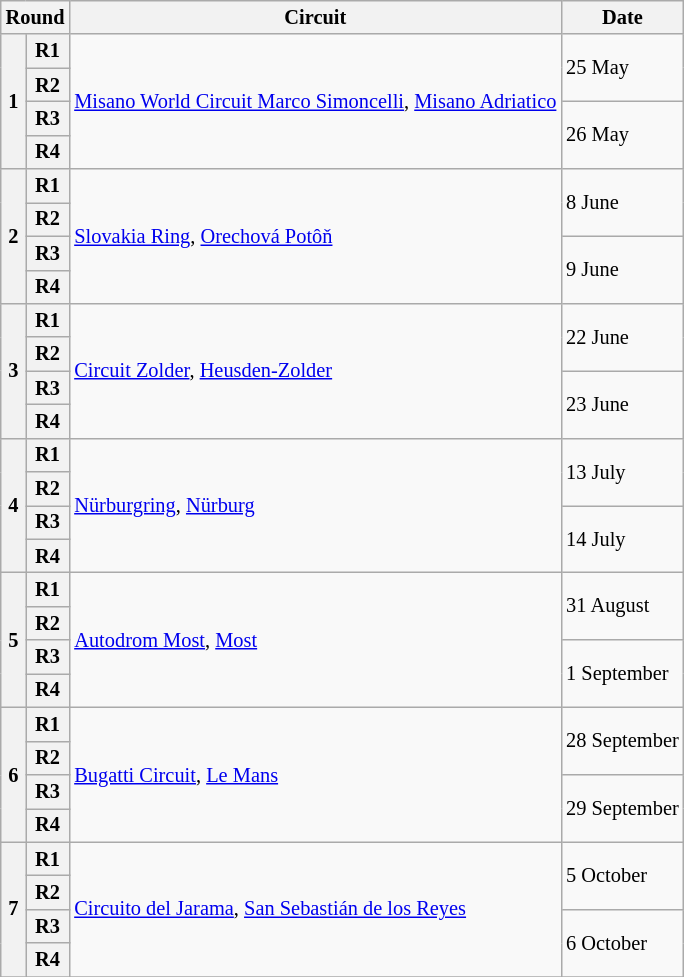<table class="wikitable" style="font-size: 85%">
<tr>
<th colspan=2>Round</th>
<th>Circuit</th>
<th>Date</th>
</tr>
<tr>
<th rowspan=4>1</th>
<th>R1</th>
<td rowspan=4> <a href='#'>Misano World Circuit Marco Simoncelli</a>, <a href='#'>Misano Adriatico</a></td>
<td rowspan=2>25 May</td>
</tr>
<tr>
<th>R2</th>
</tr>
<tr>
<th>R3</th>
<td rowspan=2>26 May</td>
</tr>
<tr>
<th>R4</th>
</tr>
<tr>
<th rowspan=4>2</th>
<th>R1</th>
<td rowspan=4> <a href='#'>Slovakia Ring</a>, <a href='#'>Orechová Potôň</a></td>
<td rowspan=2>8 June</td>
</tr>
<tr>
<th>R2</th>
</tr>
<tr>
<th>R3</th>
<td rowspan=2>9 June</td>
</tr>
<tr>
<th>R4</th>
</tr>
<tr>
<th rowspan=4>3</th>
<th>R1</th>
<td rowspan=4> <a href='#'>Circuit Zolder</a>, <a href='#'>Heusden-Zolder</a></td>
<td rowspan=2>22 June</td>
</tr>
<tr>
<th>R2</th>
</tr>
<tr>
<th>R3</th>
<td rowspan=2>23 June</td>
</tr>
<tr>
<th>R4</th>
</tr>
<tr>
<th rowspan=4>4</th>
<th>R1</th>
<td rowspan=4> <a href='#'>Nürburgring</a>, <a href='#'>Nürburg</a></td>
<td rowspan=2>13 July</td>
</tr>
<tr>
<th>R2</th>
</tr>
<tr>
<th>R3</th>
<td rowspan=2>14 July</td>
</tr>
<tr>
<th>R4</th>
</tr>
<tr>
<th rowspan=4>5</th>
<th>R1</th>
<td rowspan=4> <a href='#'>Autodrom Most</a>, <a href='#'>Most</a></td>
<td rowspan=2>31 August</td>
</tr>
<tr>
<th>R2</th>
</tr>
<tr>
<th>R3</th>
<td rowspan=2>1 September</td>
</tr>
<tr>
<th>R4</th>
</tr>
<tr>
<th rowspan=4>6</th>
<th>R1</th>
<td rowspan=4> <a href='#'>Bugatti Circuit</a>, <a href='#'>Le Mans</a></td>
<td rowspan=2>28 September</td>
</tr>
<tr>
<th>R2</th>
</tr>
<tr>
<th>R3</th>
<td rowspan=2>29 September</td>
</tr>
<tr>
<th>R4</th>
</tr>
<tr>
<th rowspan=4>7</th>
<th>R1</th>
<td rowspan=4> <a href='#'>Circuito del Jarama</a>, <a href='#'>San Sebastián de los Reyes</a></td>
<td rowspan=2>5 October</td>
</tr>
<tr>
<th>R2</th>
</tr>
<tr>
<th>R3</th>
<td rowspan=2>6 October</td>
</tr>
<tr>
<th>R4</th>
</tr>
<tr>
</tr>
</table>
